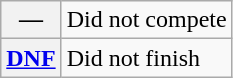<table class="wikitable">
<tr>
<th scope="row">—</th>
<td>Did not compete</td>
</tr>
<tr>
<th scope="row"><a href='#'>DNF</a></th>
<td>Did not finish</td>
</tr>
</table>
